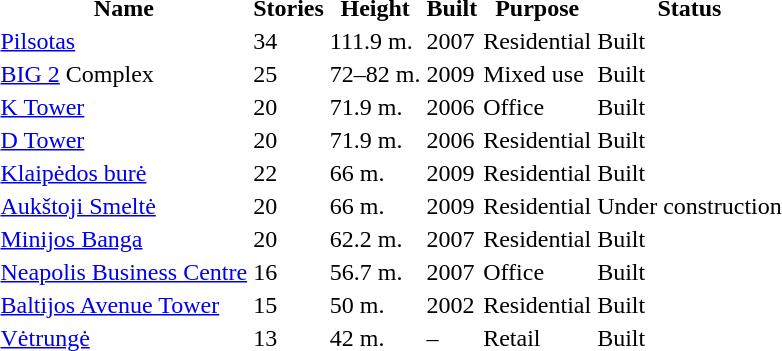<table>
<tr>
<th>Name</th>
<th>Stories</th>
<th>Height</th>
<th>Built</th>
<th>Purpose</th>
<th>Status</th>
</tr>
<tr>
<td><a href='#'>Pilsotas</a></td>
<td>34</td>
<td>111.9 m.</td>
<td>2007</td>
<td>Residential</td>
<td>Built</td>
</tr>
<tr>
<td><a href='#'>BIG 2</a> Complex</td>
<td>25</td>
<td>72–82 m.</td>
<td>2009</td>
<td>Mixed use</td>
<td>Built</td>
</tr>
<tr>
<td><a href='#'>K Tower</a></td>
<td>20</td>
<td>71.9 m.</td>
<td>2006</td>
<td>Office</td>
<td>Built</td>
</tr>
<tr>
<td><a href='#'>D Tower</a></td>
<td>20</td>
<td>71.9 m.</td>
<td>2006</td>
<td>Residential</td>
<td>Built</td>
</tr>
<tr>
<td><a href='#'>Klaipėdos burė</a></td>
<td>22</td>
<td>66 m.</td>
<td>2009</td>
<td>Residential</td>
<td>Built</td>
</tr>
<tr>
<td><a href='#'>Aukštoji Smeltė</a></td>
<td>20</td>
<td>66 m.</td>
<td>2009</td>
<td>Residential</td>
<td>Under construction</td>
</tr>
<tr>
<td><a href='#'>Minijos Banga</a></td>
<td>20</td>
<td>62.2 m.</td>
<td>2007</td>
<td>Residential</td>
<td>Built</td>
</tr>
<tr>
<td><a href='#'>Neapolis Business Centre</a></td>
<td>16</td>
<td>56.7 m.</td>
<td>2007</td>
<td>Office</td>
<td>Built</td>
</tr>
<tr>
<td><a href='#'>Baltijos Avenue Tower</a></td>
<td>15</td>
<td>50 m.</td>
<td>2002</td>
<td>Residential</td>
<td>Built</td>
</tr>
<tr>
<td><a href='#'>Vėtrungė</a></td>
<td>13</td>
<td>42 m.</td>
<td>–</td>
<td>Retail</td>
<td>Built</td>
</tr>
</table>
